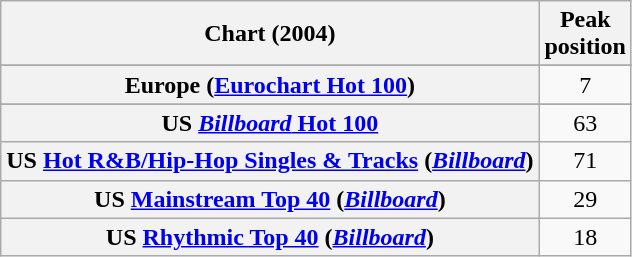<table class="wikitable sortable plainrowheaders" style="text-align:center">
<tr>
<th>Chart (2004)</th>
<th>Peak<br>position</th>
</tr>
<tr>
</tr>
<tr>
</tr>
<tr>
</tr>
<tr>
</tr>
<tr>
</tr>
<tr>
</tr>
<tr>
<th scope="row">Europe (<a href='#'>Eurochart Hot 100</a>)</th>
<td>7</td>
</tr>
<tr>
</tr>
<tr>
</tr>
<tr>
</tr>
<tr>
</tr>
<tr>
</tr>
<tr>
</tr>
<tr>
</tr>
<tr>
</tr>
<tr>
</tr>
<tr>
</tr>
<tr>
</tr>
<tr>
<th scope="row">US <a href='#'><em>Billboard</em> Hot 100</a></th>
<td>63</td>
</tr>
<tr>
<th scope="row">US <a href='#'>Hot R&B/Hip-Hop Singles & Tracks</a> (<em><a href='#'>Billboard</a></em>)</th>
<td>71</td>
</tr>
<tr>
<th scope="row">US <a href='#'>Mainstream Top 40</a> (<em><a href='#'>Billboard</a></em>)</th>
<td>29</td>
</tr>
<tr>
<th scope="row">US <a href='#'>Rhythmic Top 40</a> (<em><a href='#'>Billboard</a></em>)</th>
<td>18</td>
</tr>
</table>
